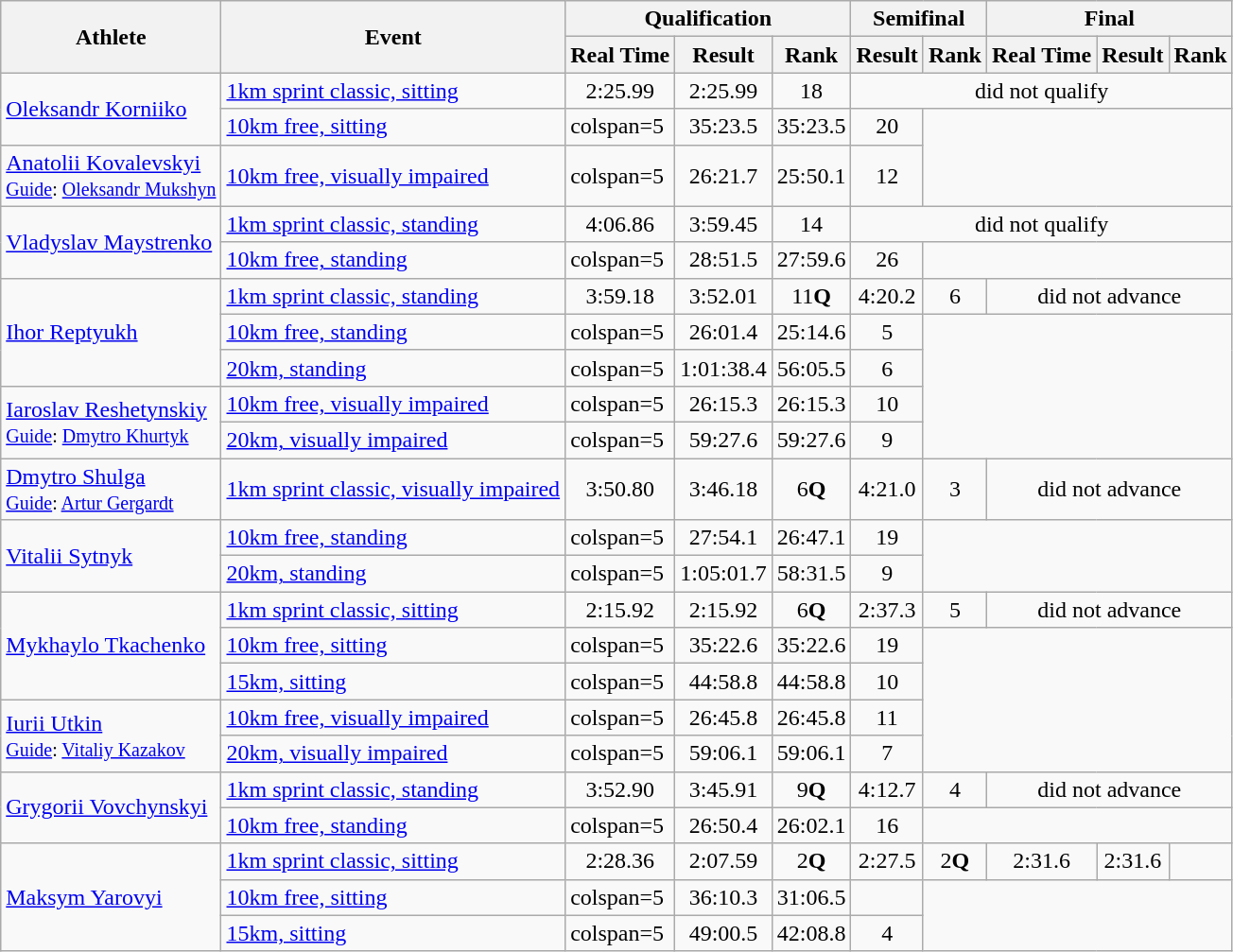<table class="wikitable" style="font-size:100%">
<tr>
<th rowspan="2">Athlete</th>
<th rowspan="2">Event</th>
<th colspan="3">Qualification</th>
<th colspan="2">Semifinal</th>
<th colspan="3">Final</th>
</tr>
<tr>
<th>Real Time</th>
<th>Result</th>
<th>Rank</th>
<th>Result</th>
<th>Rank</th>
<th>Real Time</th>
<th>Result</th>
<th>Rank</th>
</tr>
<tr>
<td rowspan=2><a href='#'>Oleksandr Korniiko</a></td>
<td><a href='#'>1km sprint classic, sitting</a></td>
<td align="center">2:25.99</td>
<td align="center">2:25.99</td>
<td align="center">18</td>
<td colspan=5 align="center">did not qualify</td>
</tr>
<tr>
<td><a href='#'>10km free, sitting</a></td>
<td>colspan=5 </td>
<td align="center">35:23.5</td>
<td align="center">35:23.5</td>
<td align="center">20</td>
</tr>
<tr>
<td><a href='#'>Anatolii Kovalevskyi</a><br><small><a href='#'>Guide</a>: <a href='#'>Oleksandr Mukshyn</a></small></td>
<td><a href='#'>10km free, visually impaired</a></td>
<td>colspan=5 </td>
<td align="center">26:21.7</td>
<td align="center">25:50.1</td>
<td align="center">12</td>
</tr>
<tr>
<td rowspan=2><a href='#'>Vladyslav Maystrenko</a></td>
<td><a href='#'>1km sprint classic, standing</a></td>
<td align="center">4:06.86</td>
<td align="center">3:59.45</td>
<td align="center">14</td>
<td colspan=5 align="center">did not qualify</td>
</tr>
<tr>
<td><a href='#'>10km free, standing</a></td>
<td>colspan=5 </td>
<td align="center">28:51.5</td>
<td align="center">27:59.6</td>
<td align="center">26</td>
</tr>
<tr>
<td rowspan=3><a href='#'>Ihor Reptyukh</a></td>
<td><a href='#'>1km sprint classic, standing</a></td>
<td align="center">3:59.18</td>
<td align="center">3:52.01</td>
<td align="center">11<strong>Q</strong></td>
<td align="center">4:20.2</td>
<td align="center">6</td>
<td colspan=3 align="center">did not advance</td>
</tr>
<tr>
<td><a href='#'>10km free, standing</a></td>
<td>colspan=5 </td>
<td align="center">26:01.4</td>
<td align="center">25:14.6</td>
<td align="center">5</td>
</tr>
<tr>
<td><a href='#'>20km, standing</a></td>
<td>colspan=5 </td>
<td align="center">1:01:38.4</td>
<td align="center">56:05.5</td>
<td align="center">6</td>
</tr>
<tr>
<td rowspan=2><a href='#'>Iaroslav Reshetynskiy</a><br><small><a href='#'>Guide</a>: <a href='#'>Dmytro Khurtyk</a></small></td>
<td><a href='#'>10km free, visually impaired</a></td>
<td>colspan=5 </td>
<td align="center">26:15.3</td>
<td align="center">26:15.3</td>
<td align="center">10</td>
</tr>
<tr>
<td><a href='#'>20km, visually impaired</a></td>
<td>colspan=5 </td>
<td align="center">59:27.6</td>
<td align="center">59:27.6</td>
<td align="center">9</td>
</tr>
<tr>
<td><a href='#'>Dmytro Shulga</a><br><small><a href='#'>Guide</a>: <a href='#'>Artur Gergardt</a></small></td>
<td><a href='#'>1km sprint classic, visually impaired</a></td>
<td align="center">3:50.80</td>
<td align="center">3:46.18</td>
<td align="center">6<strong>Q</strong></td>
<td align="center">4:21.0</td>
<td align="center">3</td>
<td colspan=3 align="center">did not advance</td>
</tr>
<tr>
<td rowspan=2><a href='#'>Vitalii Sytnyk</a></td>
<td><a href='#'>10km free, standing</a></td>
<td>colspan=5 </td>
<td align="center">27:54.1</td>
<td align="center">26:47.1</td>
<td align="center">19</td>
</tr>
<tr>
<td><a href='#'>20km, standing</a></td>
<td>colspan=5 </td>
<td align="center">1:05:01.7</td>
<td align="center">58:31.5</td>
<td align="center">9</td>
</tr>
<tr>
<td rowspan=3><a href='#'>Mykhaylo Tkachenko</a></td>
<td><a href='#'>1km sprint classic, sitting</a></td>
<td align="center">2:15.92</td>
<td align="center">2:15.92</td>
<td align="center">6<strong>Q</strong></td>
<td align="center">2:37.3</td>
<td align="center">5</td>
<td colspan=3 align="center">did not advance</td>
</tr>
<tr>
<td><a href='#'>10km free, sitting</a></td>
<td>colspan=5 </td>
<td align="center">35:22.6</td>
<td align="center">35:22.6</td>
<td align="center">19</td>
</tr>
<tr>
<td><a href='#'>15km, sitting</a></td>
<td>colspan=5 </td>
<td align="center">44:58.8</td>
<td align="center">44:58.8</td>
<td align="center">10</td>
</tr>
<tr>
<td rowspan=2><a href='#'>Iurii Utkin</a><br><small><a href='#'>Guide</a>: <a href='#'>Vitaliy Kazakov</a></small></td>
<td><a href='#'>10km free, visually impaired</a></td>
<td>colspan=5 </td>
<td align="center">26:45.8</td>
<td align="center">26:45.8</td>
<td align="center">11</td>
</tr>
<tr>
<td><a href='#'>20km, visually impaired</a></td>
<td>colspan=5 </td>
<td align="center">59:06.1</td>
<td align="center">59:06.1</td>
<td align="center">7</td>
</tr>
<tr>
<td rowspan=2><a href='#'>Grygorii Vovchynskyi</a></td>
<td><a href='#'>1km sprint classic, standing</a></td>
<td align="center">3:52.90</td>
<td align="center">3:45.91</td>
<td align="center">9<strong>Q</strong></td>
<td align="center">4:12.7</td>
<td align="center">4</td>
<td colspan=3 align="center">did not advance</td>
</tr>
<tr>
<td><a href='#'>10km free, standing</a></td>
<td>colspan=5 </td>
<td align="center">26:50.4</td>
<td align="center">26:02.1</td>
<td align="center">16</td>
</tr>
<tr>
<td rowspan=3><a href='#'>Maksym Yarovyi</a></td>
<td><a href='#'>1km sprint classic, sitting</a></td>
<td align="center">2:28.36</td>
<td align="center">2:07.59</td>
<td align="center">2<strong>Q</strong></td>
<td align="center">2:27.5</td>
<td align="center">2<strong>Q</strong></td>
<td align="center">2:31.6</td>
<td align="center">2:31.6</td>
<td align="center"></td>
</tr>
<tr>
<td><a href='#'>10km free, sitting</a></td>
<td>colspan=5 </td>
<td align="center">36:10.3</td>
<td align="center">31:06.5</td>
<td align="center"></td>
</tr>
<tr>
<td><a href='#'>15km, sitting</a></td>
<td>colspan=5 </td>
<td align="center">49:00.5</td>
<td align="center">42:08.8</td>
<td align="center">4</td>
</tr>
</table>
